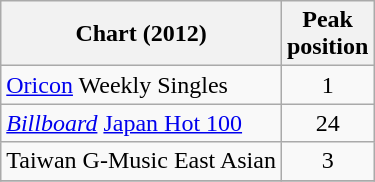<table class="wikitable sortable">
<tr>
<th>Chart (2012)</th>
<th>Peak<br>position</th>
</tr>
<tr>
<td><a href='#'>Oricon</a> Weekly Singles</td>
<td align="center">1</td>
</tr>
<tr>
<td><em><a href='#'>Billboard</a></em> <a href='#'>Japan Hot 100</a></td>
<td align="center">24</td>
</tr>
<tr>
<td>Taiwan G-Music East Asian</td>
<td align="center">3</td>
</tr>
<tr>
</tr>
</table>
